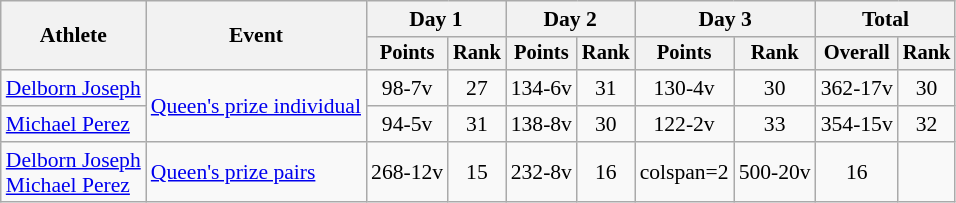<table class="wikitable" style="font-size:90%">
<tr>
<th rowspan=2>Athlete</th>
<th rowspan=2>Event</th>
<th colspan=2>Day 1</th>
<th colspan=2>Day 2</th>
<th colspan=2>Day 3</th>
<th colspan=2>Total</th>
</tr>
<tr style="font-size:95%">
<th>Points</th>
<th>Rank</th>
<th>Points</th>
<th>Rank</th>
<th>Points</th>
<th>Rank</th>
<th>Overall</th>
<th>Rank</th>
</tr>
<tr align=center>
<td align=left><a href='#'>Delborn Joseph</a></td>
<td align=left rowspan=2><a href='#'>Queen's prize individual</a></td>
<td>98-7v</td>
<td>27</td>
<td>134-6v</td>
<td>31</td>
<td>130-4v</td>
<td>30</td>
<td>362-17v</td>
<td>30</td>
</tr>
<tr align=center>
<td align=left><a href='#'>Michael Perez</a></td>
<td>94-5v</td>
<td>31</td>
<td>138-8v</td>
<td>30</td>
<td>122-2v</td>
<td>33</td>
<td>354-15v</td>
<td>32</td>
</tr>
<tr align=center>
<td align=left><a href='#'>Delborn Joseph</a><br><a href='#'>Michael Perez</a></td>
<td align=left><a href='#'>Queen's prize pairs</a></td>
<td>268-12v</td>
<td>15</td>
<td>232-8v</td>
<td>16</td>
<td>colspan=2 </td>
<td>500-20v</td>
<td>16</td>
</tr>
</table>
